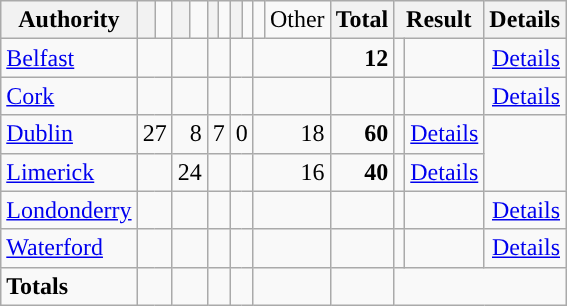<table class="wikitable" style="text-align:right; padding-left:1em">
<tr>
<th align="left">Authority</th>
<th style="background-color: "></th>
<td><a href='#'></a></td>
<th style="background-color: "></th>
<td><a href='#'></a></td>
<th style="background-color: "></th>
<td><a href='#'></a></td>
<th style="background-color: "></th>
<td><a href='#'></a></td>
<td></td>
<td>Other</td>
<th align="left">Total</th>
<th colspan=2>Result</th>
<th>Details</th>
</tr>
<tr>
<td align=left><a href='#'>Belfast</a></td>
<td colspan=2></td>
<td colspan=2></td>
<td colspan=2></td>
<td colspan=2></td>
<td colspan=2></td>
<td><strong>12</strong></td>
<td></td>
<td></td>
<td><a href='#'>Details</a></td>
</tr>
<tr>
<td align=left><a href='#'>Cork</a></td>
<td colspan=2></td>
<td colspan=2></td>
<td colspan=2></td>
<td colspan=2></td>
<td colspan=2></td>
<td></td>
<td></td>
<td></td>
<td><a href='#'>Details</a></td>
</tr>
<tr>
<td align=left><a href='#'>Dublin</a></td>
<td colspan=2>27</td>
<td colspan=2>8</td>
<td colspan=2>7</td>
<td colspan=2>0</td>
<td colspan=2>18</td>
<td><strong>60</strong></td>
<td></td>
<td><a href='#'>Details</a></td>
</tr>
<tr>
<td align=left><a href='#'>Limerick</a></td>
<td colspan=2></td>
<td colspan=2>24</td>
<td colspan=2></td>
<td colspan=2></td>
<td colspan=2>16</td>
<td><strong>40</strong></td>
<td></td>
<td><a href='#'>Details</a></td>
</tr>
<tr>
<td align=left><a href='#'>Londonderry</a></td>
<td colspan=2></td>
<td colspan=2></td>
<td colspan=2></td>
<td colspan=2></td>
<td colspan=2></td>
<td></td>
<td></td>
<td></td>
<td><a href='#'>Details</a></td>
</tr>
<tr>
<td align=left><a href='#'>Waterford</a></td>
<td colspan=2></td>
<td colspan=2></td>
<td colspan=2></td>
<td colspan=2></td>
<td colspan=2></td>
<td></td>
<td></td>
<td></td>
<td><a href='#'>Details</a></td>
</tr>
<tr>
<td align=left><strong>Totals</strong></td>
<td colspan=2></td>
<td colspan=2></td>
<td colspan=2></td>
<td colspan=2></td>
<td colspan=2></td>
<td></td>
</tr>
</table>
